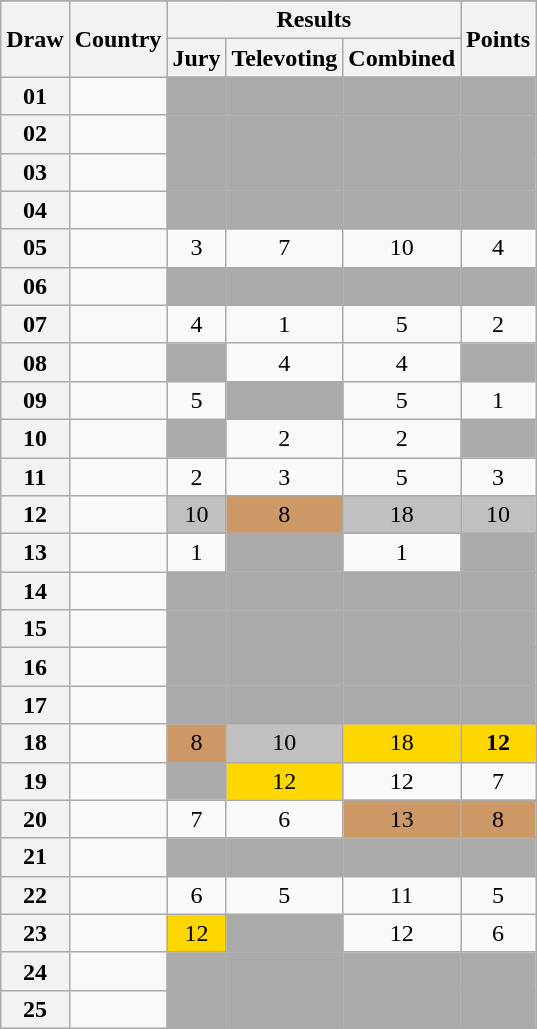<table class="sortable wikitable collapsible plainrowheaders" style="text-align:center;">
<tr>
</tr>
<tr>
<th scope="col" rowspan="2">Draw</th>
<th scope="col" rowspan="2">Country</th>
<th scope="col" colspan="3">Results</th>
<th scope="col" rowspan="2">Points</th>
</tr>
<tr>
<th scope="col">Jury</th>
<th scope="col">Televoting</th>
<th scope="col">Combined</th>
</tr>
<tr>
<th scope="row" style="text-align:center;">01</th>
<td style="text-align:left;"></td>
<td style="background:#AAAAAA;"></td>
<td style="background:#AAAAAA;"></td>
<td style="background:#AAAAAA;"></td>
<td style="background:#AAAAAA;"></td>
</tr>
<tr>
<th scope="row" style="text-align:center;">02</th>
<td style="text-align:left;"></td>
<td style="background:#AAAAAA;"></td>
<td style="background:#AAAAAA;"></td>
<td style="background:#AAAAAA;"></td>
<td style="background:#AAAAAA;"></td>
</tr>
<tr>
<th scope="row" style="text-align:center;">03</th>
<td style="text-align:left;"></td>
<td style="background:#AAAAAA;"></td>
<td style="background:#AAAAAA;"></td>
<td style="background:#AAAAAA;"></td>
<td style="background:#AAAAAA;"></td>
</tr>
<tr>
<th scope="row" style="text-align:center;">04</th>
<td style="text-align:left;"></td>
<td style="background:#AAAAAA;"></td>
<td style="background:#AAAAAA;"></td>
<td style="background:#AAAAAA;"></td>
<td style="background:#AAAAAA;"></td>
</tr>
<tr>
<th scope="row" style="text-align:center;">05</th>
<td style="text-align:left;"></td>
<td>3</td>
<td>7</td>
<td>10</td>
<td>4</td>
</tr>
<tr>
<th scope="row" style="text-align:center;">06</th>
<td style="text-align:left;"></td>
<td style="background:#AAAAAA;"></td>
<td style="background:#AAAAAA;"></td>
<td style="background:#AAAAAA;"></td>
<td style="background:#AAAAAA;"></td>
</tr>
<tr>
<th scope="row" style="text-align:center;">07</th>
<td style="text-align:left;"></td>
<td>4</td>
<td>1</td>
<td>5</td>
<td>2</td>
</tr>
<tr>
<th scope="row" style="text-align:center;">08</th>
<td style="text-align:left;"></td>
<td style="background:#AAAAAA;"></td>
<td>4</td>
<td>4</td>
<td style="background:#AAAAAA;"></td>
</tr>
<tr>
<th scope="row" style="text-align:center;">09</th>
<td style="text-align:left;"></td>
<td>5</td>
<td style="background:#AAAAAA;"></td>
<td>5</td>
<td>1</td>
</tr>
<tr>
<th scope="row" style="text-align:center;">10</th>
<td style="text-align:left;"></td>
<td style="background:#AAAAAA;"></td>
<td>2</td>
<td>2</td>
<td style="background:#AAAAAA;"></td>
</tr>
<tr>
<th scope="row" style="text-align:center;">11</th>
<td style="text-align:left;"></td>
<td>2</td>
<td>3</td>
<td>5</td>
<td>3</td>
</tr>
<tr>
<th scope="row" style="text-align:center;">12</th>
<td style="text-align:left;"></td>
<td style="background:silver;">10</td>
<td style="background:#CC9966;">8</td>
<td style="background:silver;">18</td>
<td style="background:silver;">10</td>
</tr>
<tr>
<th scope="row" style="text-align:center;">13</th>
<td style="text-align:left;"></td>
<td>1</td>
<td style="background:#AAAAAA;"></td>
<td>1</td>
<td style="background:#AAAAAA;"></td>
</tr>
<tr>
<th scope="row" style="text-align:center;">14</th>
<td style="text-align:left;"></td>
<td style="background:#AAAAAA;"></td>
<td style="background:#AAAAAA;"></td>
<td style="background:#AAAAAA;"></td>
<td style="background:#AAAAAA;"></td>
</tr>
<tr>
<th scope="row" style="text-align:center;">15</th>
<td style="text-align:left;"></td>
<td style="background:#AAAAAA;"></td>
<td style="background:#AAAAAA;"></td>
<td style="background:#AAAAAA;"></td>
<td style="background:#AAAAAA;"></td>
</tr>
<tr>
<th scope="row" style="text-align:center;">16</th>
<td style="text-align:left;"></td>
<td style="background:#AAAAAA;"></td>
<td style="background:#AAAAAA;"></td>
<td style="background:#AAAAAA;"></td>
<td style="background:#AAAAAA;"></td>
</tr>
<tr>
<th scope="row" style="text-align:center;">17</th>
<td style="text-align:left;"></td>
<td style="background:#AAAAAA;"></td>
<td style="background:#AAAAAA;"></td>
<td style="background:#AAAAAA;"></td>
<td style="background:#AAAAAA;"></td>
</tr>
<tr>
<th scope="row" style="text-align:center;">18</th>
<td style="text-align:left;"></td>
<td style="background:#CC9966;">8</td>
<td style="background:silver;">10</td>
<td style="background:gold;">18</td>
<td style="background:gold;"><strong>12</strong></td>
</tr>
<tr>
<th scope="row" style="text-align:center;">19</th>
<td style="text-align:left;"></td>
<td style="background:#AAAAAA;"></td>
<td style="background:gold;">12</td>
<td>12</td>
<td>7</td>
</tr>
<tr>
<th scope="row" style="text-align:center;">20</th>
<td style="text-align:left;"></td>
<td>7</td>
<td>6</td>
<td style="background:#CC9966;">13</td>
<td style="background:#CC9966;">8</td>
</tr>
<tr>
<th scope="row" style="text-align:center;">21</th>
<td style="text-align:left;"></td>
<td style="background:#AAAAAA;"></td>
<td style="background:#AAAAAA;"></td>
<td style="background:#AAAAAA;"></td>
<td style="background:#AAAAAA;"></td>
</tr>
<tr>
<th scope="row" style="text-align:center;">22</th>
<td style="text-align:left;"></td>
<td>6</td>
<td>5</td>
<td>11</td>
<td>5</td>
</tr>
<tr>
<th scope="row" style="text-align:center;">23</th>
<td style="text-align:left;"></td>
<td style="background:gold;">12</td>
<td style="background:#AAAAAA;"></td>
<td>12</td>
<td>6</td>
</tr>
<tr>
<th scope="row" style="text-align:center;">24</th>
<td style="text-align:left;"></td>
<td style="background:#AAAAAA;"></td>
<td style="background:#AAAAAA;"></td>
<td style="background:#AAAAAA;"></td>
<td style="background:#AAAAAA;"></td>
</tr>
<tr>
<th scope="row" style="text-align:center;">25</th>
<td style="text-align:left;"></td>
<td style="background:#AAAAAA;"></td>
<td style="background:#AAAAAA;"></td>
<td style="background:#AAAAAA;"></td>
<td style="background:#AAAAAA;"></td>
</tr>
</table>
